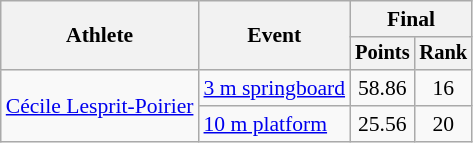<table class="wikitable" style="font-size:90%;">
<tr>
<th rowspan=2>Athlete</th>
<th rowspan=2>Event</th>
<th colspan=2>Final</th>
</tr>
<tr style="font-size:95%">
<th>Points</th>
<th>Rank</th>
</tr>
<tr align=center>
<td align=left rowspan=2><a href='#'>Cécile Lesprit-Poirier</a></td>
<td align=left><a href='#'>3 m springboard</a></td>
<td>58.86</td>
<td>16</td>
</tr>
<tr align=center>
<td align=left><a href='#'>10 m platform</a></td>
<td>25.56</td>
<td>20</td>
</tr>
</table>
